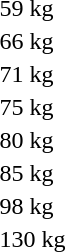<table>
<tr>
<td rowspan=2>59 kg</td>
<td rowspan=2></td>
<td rowspan=2></td>
<td></td>
</tr>
<tr>
<td></td>
</tr>
<tr>
<td rowspan=2>66 kg</td>
<td rowspan=2></td>
<td rowspan=2></td>
<td></td>
</tr>
<tr>
<td></td>
</tr>
<tr>
<td rowspan=2>71 kg</td>
<td rowspan=2></td>
<td rowspan=2></td>
<td></td>
</tr>
<tr>
<td></td>
</tr>
<tr>
<td rowspan=2>75 kg</td>
<td rowspan=2></td>
<td rowspan=2></td>
<td></td>
</tr>
<tr>
<td></td>
</tr>
<tr>
<td rowspan=2>80 kg</td>
<td rowspan=2></td>
<td rowspan=2></td>
<td></td>
</tr>
<tr>
<td></td>
</tr>
<tr>
<td rowspan=2>85 kg</td>
<td rowspan=2></td>
<td rowspan=2></td>
<td></td>
</tr>
<tr>
<td></td>
</tr>
<tr>
<td rowspan=2>98 kg</td>
<td rowspan=2></td>
<td rowspan=2></td>
<td></td>
</tr>
<tr>
<td></td>
</tr>
<tr>
<td rowspan=2>130 kg</td>
<td rowspan=2></td>
<td rowspan=2></td>
<td></td>
</tr>
<tr>
<td></td>
</tr>
</table>
